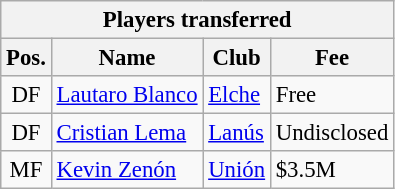<table class="wikitable" style="font-size:95%;">
<tr>
<th colspan="5">Players transferred</th>
</tr>
<tr>
<th>Pos.</th>
<th>Name</th>
<th>Club</th>
<th>Fee</th>
</tr>
<tr>
<td align="center">DF</td>
<td> <a href='#'>Lautaro Blanco</a></td>
<td> <a href='#'>Elche</a></td>
<td>Free</td>
</tr>
<tr>
<td align="center">DF</td>
<td> <a href='#'>Cristian Lema</a></td>
<td> <a href='#'>Lanús</a></td>
<td>Undisclosed</td>
</tr>
<tr>
<td align="center">MF</td>
<td> <a href='#'>Kevin Zenón</a></td>
<td> <a href='#'>Unión</a></td>
<td>$3.5M</td>
</tr>
</table>
